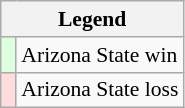<table class="wikitable" style="font-size:90%">
<tr>
<th colspan="2">Legend</th>
</tr>
<tr>
<td bgcolor=ddffdd> </td>
<td>Arizona State win</td>
</tr>
<tr>
<td bgcolor=ffdddd> </td>
<td>Arizona State loss</td>
</tr>
</table>
